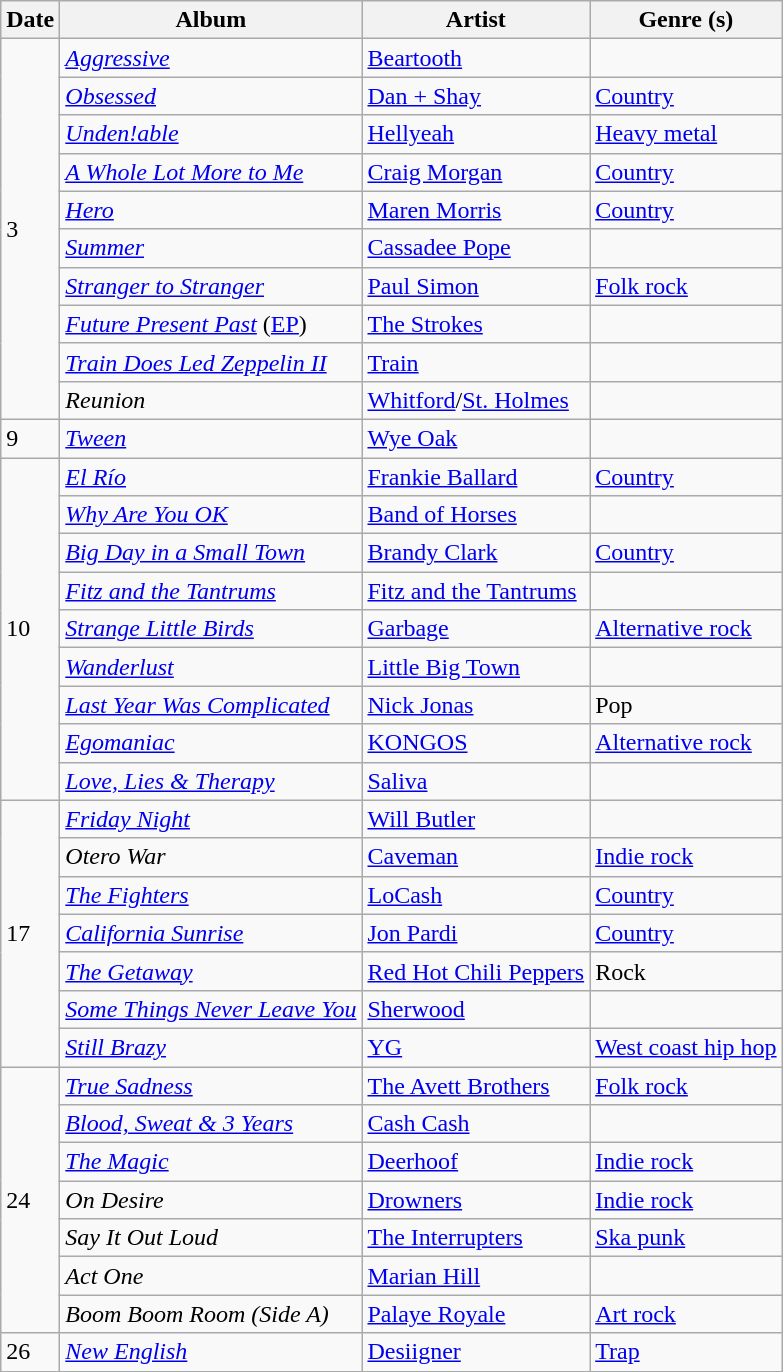<table class="wikitable" style="text-align: left">
<tr>
<th>Date</th>
<th>Album</th>
<th>Artist</th>
<th>Genre (s)</th>
</tr>
<tr>
<td rowspan="10">3</td>
<td><em><a href='#'>Aggressive</a></em></td>
<td><a href='#'>Beartooth</a></td>
<td></td>
</tr>
<tr>
<td><em><a href='#'>Obsessed</a></em></td>
<td><a href='#'>Dan + Shay</a></td>
<td><a href='#'>Country</a></td>
</tr>
<tr>
<td><em><a href='#'>Unden!able</a></em></td>
<td><a href='#'>Hellyeah</a></td>
<td><a href='#'>Heavy metal</a></td>
</tr>
<tr>
<td><em><a href='#'>A Whole Lot More to Me</a></em></td>
<td><a href='#'>Craig Morgan</a></td>
<td><a href='#'>Country</a></td>
</tr>
<tr>
<td><em><a href='#'>Hero</a></em></td>
<td><a href='#'>Maren Morris</a></td>
<td><a href='#'>Country</a></td>
</tr>
<tr>
<td><em><a href='#'>Summer</a></em></td>
<td><a href='#'>Cassadee Pope</a></td>
<td></td>
</tr>
<tr>
<td><em><a href='#'>Stranger to Stranger</a></em></td>
<td><a href='#'>Paul Simon</a></td>
<td><a href='#'>Folk rock</a></td>
</tr>
<tr>
<td><em><a href='#'>Future Present Past</a></em> (<a href='#'>EP</a>)</td>
<td><a href='#'>The Strokes</a></td>
<td></td>
</tr>
<tr>
<td><em><a href='#'>Train Does Led Zeppelin II</a></em></td>
<td><a href='#'>Train</a></td>
<td></td>
</tr>
<tr>
<td><em>Reunion</em></td>
<td><a href='#'>Whitford</a>/<a href='#'>St. Holmes</a></td>
<td></td>
</tr>
<tr>
<td>9</td>
<td><em><a href='#'>Tween</a></em></td>
<td><a href='#'>Wye Oak</a></td>
<td></td>
</tr>
<tr>
<td rowspan="9">10</td>
<td><em><a href='#'>El Río</a></em></td>
<td><a href='#'>Frankie Ballard</a></td>
<td><a href='#'>Country</a></td>
</tr>
<tr>
<td><em><a href='#'>Why Are You OK</a></em></td>
<td><a href='#'>Band of Horses</a></td>
<td></td>
</tr>
<tr>
<td><em><a href='#'>Big Day in a Small Town</a></em></td>
<td><a href='#'>Brandy Clark</a></td>
<td><a href='#'>Country</a></td>
</tr>
<tr>
<td><em><a href='#'>Fitz and the Tantrums</a></em></td>
<td><a href='#'>Fitz and the Tantrums</a></td>
<td></td>
</tr>
<tr>
<td><em><a href='#'>Strange Little Birds</a></em></td>
<td><a href='#'>Garbage</a></td>
<td><a href='#'>Alternative rock</a></td>
</tr>
<tr>
<td><em><a href='#'>Wanderlust</a></em></td>
<td><a href='#'>Little Big Town</a></td>
<td></td>
</tr>
<tr>
<td><em><a href='#'>Last Year Was Complicated</a></em></td>
<td><a href='#'>Nick Jonas</a></td>
<td>Pop</td>
</tr>
<tr>
<td><em><a href='#'>Egomaniac</a></em></td>
<td><a href='#'>KONGOS</a></td>
<td><a href='#'>Alternative rock</a></td>
</tr>
<tr>
<td><em><a href='#'>Love, Lies & Therapy</a></em></td>
<td><a href='#'>Saliva</a></td>
<td></td>
</tr>
<tr>
<td rowspan="7">17</td>
<td><em><a href='#'>Friday Night</a></em></td>
<td><a href='#'>Will Butler</a></td>
<td></td>
</tr>
<tr>
<td><em>Otero War</em></td>
<td><a href='#'>Caveman</a></td>
<td><a href='#'>Indie rock</a></td>
</tr>
<tr>
<td><em><a href='#'>The Fighters</a></em></td>
<td><a href='#'>LoCash</a></td>
<td><a href='#'>Country</a></td>
</tr>
<tr>
<td><em><a href='#'>California Sunrise</a></em></td>
<td><a href='#'>Jon Pardi</a></td>
<td><a href='#'>Country</a></td>
</tr>
<tr>
<td><em><a href='#'>The Getaway</a></em></td>
<td><a href='#'>Red Hot Chili Peppers</a></td>
<td>Rock</td>
</tr>
<tr>
<td><em><a href='#'>Some Things Never Leave You</a></em></td>
<td><a href='#'>Sherwood</a></td>
<td></td>
</tr>
<tr>
<td><em><a href='#'>Still Brazy</a></em></td>
<td><a href='#'>YG</a></td>
<td><a href='#'>West coast hip hop</a></td>
</tr>
<tr>
<td rowspan="7">24</td>
<td><em><a href='#'>True Sadness</a></em></td>
<td><a href='#'>The Avett Brothers</a></td>
<td><a href='#'>Folk rock</a></td>
</tr>
<tr>
<td><em><a href='#'>Blood, Sweat & 3 Years</a></em></td>
<td><a href='#'>Cash Cash</a></td>
<td></td>
</tr>
<tr>
<td><em><a href='#'>The Magic</a></em></td>
<td><a href='#'>Deerhoof</a></td>
<td><a href='#'>Indie rock</a></td>
</tr>
<tr>
<td><em>On Desire</em></td>
<td><a href='#'>Drowners</a></td>
<td><a href='#'>Indie rock</a></td>
</tr>
<tr>
<td><em>Say It Out Loud</em></td>
<td><a href='#'>The Interrupters</a></td>
<td><a href='#'>Ska punk</a></td>
</tr>
<tr>
<td><em>Act One</em></td>
<td><a href='#'>Marian Hill</a></td>
<td></td>
</tr>
<tr>
<td><em>Boom Boom Room (Side A)</em></td>
<td><a href='#'>Palaye Royale</a></td>
<td><a href='#'>Art rock</a></td>
</tr>
<tr>
<td>26</td>
<td><em><a href='#'>New English</a></em></td>
<td><a href='#'>Desiigner</a></td>
<td><a href='#'>Trap</a></td>
</tr>
</table>
